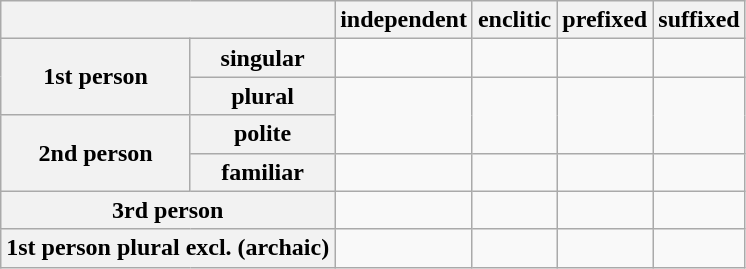<table class="wikitable">
<tr>
<th colspan="2"></th>
<th>independent</th>
<th>enclitic</th>
<th>prefixed</th>
<th>suffixed</th>
</tr>
<tr>
<th rowspan="2">1st person</th>
<th>singular</th>
<td></td>
<td></td>
<td></td>
<td></td>
</tr>
<tr>
<th>plural</th>
<td rowspan="2"></td>
<td rowspan="2"></td>
<td rowspan="2"></td>
<td rowspan="2"></td>
</tr>
<tr>
<th rowspan="2">2nd person</th>
<th>polite</th>
</tr>
<tr>
<th>familiar</th>
<td></td>
<td></td>
<td></td>
<td></td>
</tr>
<tr>
<th colspan="2">3rd person</th>
<td></td>
<td></td>
<td></td>
<td></td>
</tr>
<tr>
<th colspan="2">1st person plural excl. (archaic)</th>
<td></td>
<td></td>
<td></td>
<td></td>
</tr>
</table>
